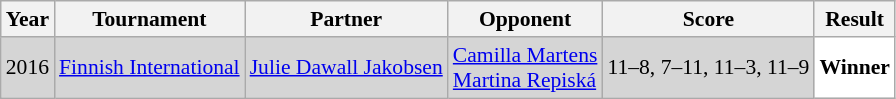<table class="sortable wikitable" style="font-size: 90%;">
<tr>
<th>Year</th>
<th>Tournament</th>
<th>Partner</th>
<th>Opponent</th>
<th>Score</th>
<th>Result</th>
</tr>
<tr style="background:#D5D5D5">
<td align="center">2016</td>
<td align="left"><a href='#'>Finnish International</a></td>
<td align="left"> <a href='#'>Julie Dawall Jakobsen</a></td>
<td align="left"> <a href='#'>Camilla Martens</a> <br>  <a href='#'>Martina Repiská</a></td>
<td align="left">11–8, 7–11, 11–3, 11–9</td>
<td style="text-align:left; background:white"> <strong>Winner</strong></td>
</tr>
</table>
